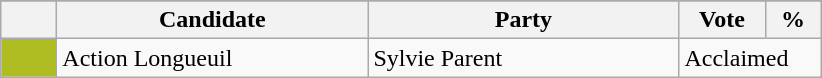<table class="wikitable">
<tr>
</tr>
<tr>
<th bgcolor="#DDDDFF" width="30px"></th>
<th bgcolor="#DDDDFF" width="200px">Candidate</th>
<th bgcolor="#DDDDFF" width="200px">Party</th>
<th bgcolor="#DDDDFF" width="50px">Vote</th>
<th bgcolor="#DDDDFF" width="30px">%</th>
</tr>
<tr>
<td bgcolor=#AFBD22 width="30px"> </td>
<td>Action Longueuil</td>
<td>Sylvie Parent</td>
<td colspan="2">Acclaimed</td>
</tr>
</table>
